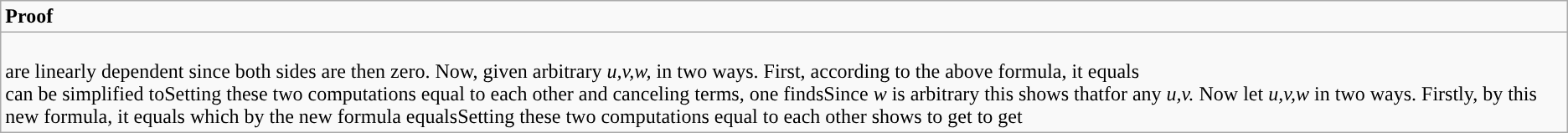<table role="presentation" class="wikitable mw-collapsible mw-collapsed">
<tr>
<td style="font-weight:bold;'">Proof</td>
</tr>
<tr>
<td><br> are linearly dependent since both sides are then zero. Now, given arbitrary <em>u,v,w,</em> in two ways. First, according to the above formula, it equals<br> can be simplified toSetting these two computations equal to each other and canceling terms, one findsSince <em>w</em> is arbitrary this shows thatfor any <em>u,v.</em> Now let <em>u,v,w</em> in two ways. Firstly, by this new formula, it equals which by the new formula equalsSetting these two computations equal to each other shows to get to get</td>
</tr>
</table>
